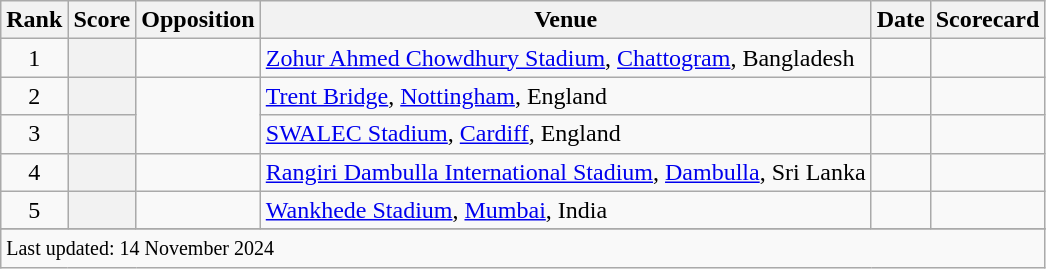<table class="wikitable plainrowheaders sortable">
<tr>
<th scope=col>Rank</th>
<th scope=col>Score</th>
<th scope=col>Opposition</th>
<th scope=col>Venue</th>
<th scope=col>Date</th>
<th scope=col>Scorecard</th>
</tr>
<tr>
<td align=center>1</td>
<th scope=row style=text-align:center;></th>
<td></td>
<td><a href='#'>Zohur Ahmed Chowdhury Stadium</a>, <a href='#'>Chattogram</a>, Bangladesh</td>
<td></td>
<td></td>
</tr>
<tr>
<td align=center>2</td>
<th scope=row style=text-align:center;></th>
<td rowspan=2></td>
<td><a href='#'>Trent Bridge</a>, <a href='#'>Nottingham</a>, England</td>
<td></td>
<td></td>
</tr>
<tr>
<td align=center>3</td>
<th scope=row style=text-align:center;></th>
<td><a href='#'>SWALEC Stadium</a>, <a href='#'>Cardiff</a>, England</td>
<td> </td>
<td></td>
</tr>
<tr>
<td align=center>4</td>
<th scope=row style=text-align:center;></th>
<td></td>
<td><a href='#'>Rangiri Dambulla International Stadium</a>, <a href='#'>Dambulla</a>, Sri Lanka</td>
<td></td>
<td></td>
</tr>
<tr>
<td align=center>5</td>
<th scope=row style=text-align:center;></th>
<td></td>
<td><a href='#'>Wankhede Stadium</a>, <a href='#'>Mumbai</a>, India</td>
<td> </td>
<td></td>
</tr>
<tr>
</tr>
<tr class=sortbottom>
<td colspan=6><small>Last updated: 14 November 2024</small></td>
</tr>
</table>
